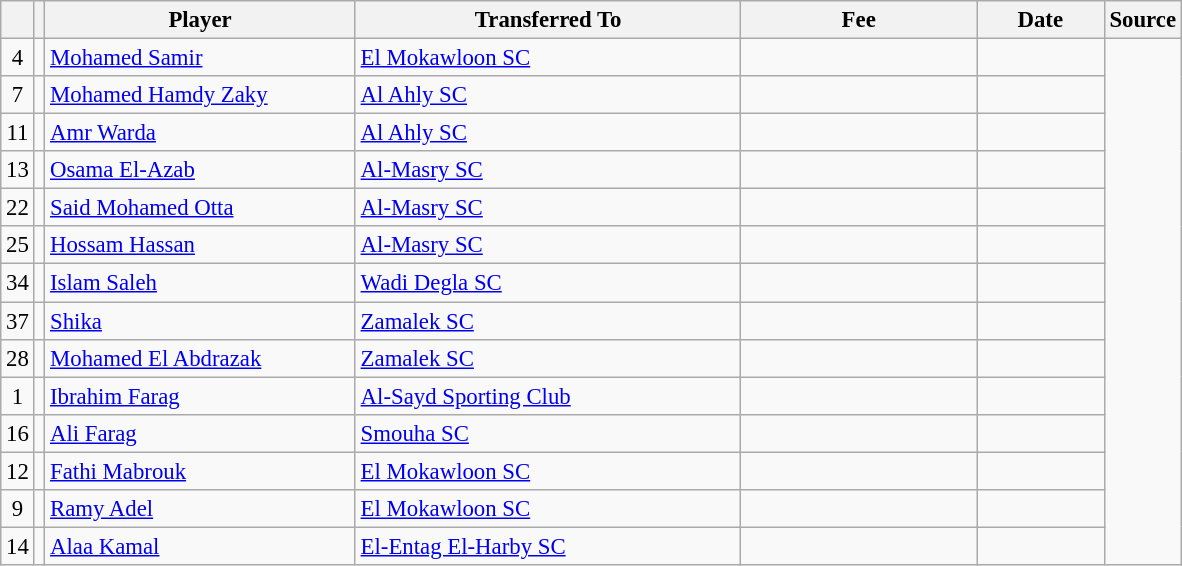<table class="wikitable plainrowheaders sortable" style="font-size:95%">
<tr>
<th></th>
<th></th>
<th scope="col" style="width:200px;"><strong>Player</strong></th>
<th scope="col" style="width:250px;"><strong>Transferred To</strong></th>
<th scope="col" style="width:150px;"><strong>Fee</strong></th>
<th scope="col" style="width:78px;"><strong>Date</strong></th>
<th><strong>Source</strong></th>
</tr>
<tr>
<td align=center>4</td>
<td align=center></td>
<td> <a href='#'>Mohamed Samir</a></td>
<td> <a href='#'>El Mokawloon SC</a></td>
<td align=center></td>
<td align=center></td>
</tr>
<tr>
<td align=center>7</td>
<td align=center></td>
<td> <a href='#'>Mohamed Hamdy Zaky</a></td>
<td> <a href='#'>Al Ahly SC</a></td>
<td align=center></td>
<td align=center></td>
</tr>
<tr>
<td align=center>11</td>
<td align=center></td>
<td> <a href='#'>Amr Warda</a></td>
<td> <a href='#'>Al Ahly SC</a></td>
<td align=center></td>
<td align=center></td>
</tr>
<tr>
<td align=center>13</td>
<td align=center></td>
<td> <a href='#'>Osama El-Azab</a></td>
<td> <a href='#'>Al-Masry SC</a></td>
<td align=center></td>
<td align=center></td>
</tr>
<tr>
<td align=center>22</td>
<td align=center></td>
<td> <a href='#'>Said Mohamed Otta</a></td>
<td> <a href='#'>Al-Masry SC</a></td>
<td align=center></td>
<td align=center></td>
</tr>
<tr>
<td align=center>25</td>
<td align=center></td>
<td> <a href='#'>Hossam Hassan</a></td>
<td> <a href='#'>Al-Masry SC</a></td>
<td align=center></td>
<td align=center></td>
</tr>
<tr>
<td align=center>34</td>
<td align=center></td>
<td> <a href='#'>Islam Saleh</a></td>
<td> <a href='#'>Wadi Degla SC</a></td>
<td align=center></td>
<td align=center></td>
</tr>
<tr>
<td align=center>37</td>
<td align=center></td>
<td> <a href='#'>Shika</a></td>
<td> <a href='#'>Zamalek SC</a></td>
<td align=center></td>
<td align=center></td>
</tr>
<tr>
<td align=center>28</td>
<td align=center></td>
<td> <a href='#'>Mohamed El Abdrazak</a></td>
<td> <a href='#'>Zamalek SC</a></td>
<td align=center></td>
<td align=center></td>
</tr>
<tr>
<td align=center>1</td>
<td align=center></td>
<td> <a href='#'>Ibrahim Farag</a></td>
<td> <a href='#'>Al-Sayd Sporting Club</a></td>
<td align=center></td>
<td align=center></td>
</tr>
<tr>
<td align=center>16</td>
<td align=center></td>
<td> <a href='#'>Ali Farag</a></td>
<td> <a href='#'>Smouha SC</a></td>
<td align=center></td>
<td align=center></td>
</tr>
<tr>
<td align=center>12</td>
<td align=center></td>
<td> <a href='#'>Fathi Mabrouk</a></td>
<td> <a href='#'>El Mokawloon SC</a></td>
<td align=center></td>
<td align=center></td>
</tr>
<tr>
<td align=center>9</td>
<td align=center></td>
<td> <a href='#'>Ramy Adel</a></td>
<td> <a href='#'>El Mokawloon SC</a></td>
<td align=center></td>
<td align=center></td>
</tr>
<tr>
<td align=center>14</td>
<td align=center></td>
<td> <a href='#'>Alaa Kamal</a></td>
<td> <a href='#'>El-Entag El-Harby SC</a></td>
<td align=center></td>
<td align=center></td>
</tr>
</table>
